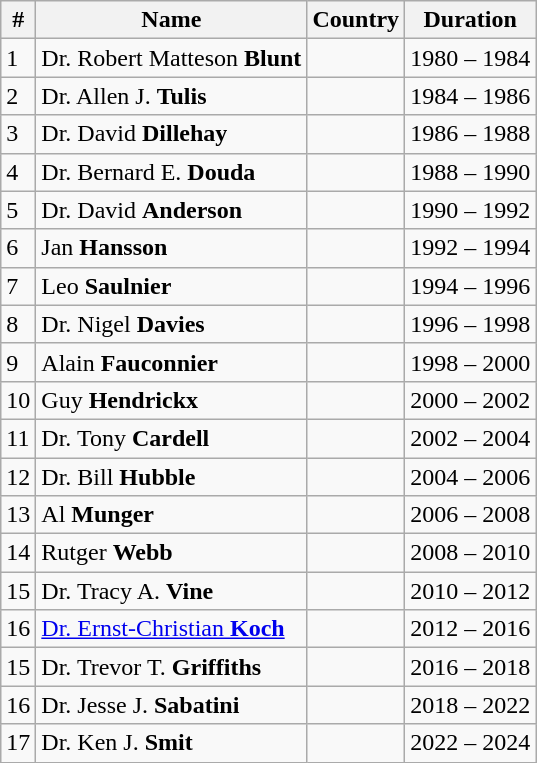<table class="wikitable">
<tr>
<th>#</th>
<th>Name</th>
<th>Country</th>
<th>Duration</th>
</tr>
<tr>
<td>1</td>
<td>Dr. Robert Matteson <strong>Blunt</strong></td>
<td></td>
<td>1980 – 1984</td>
</tr>
<tr>
<td>2</td>
<td>Dr. Allen J. <strong>Tulis</strong></td>
<td></td>
<td>1984 – 1986</td>
</tr>
<tr>
<td>3</td>
<td>Dr. David <strong>Dillehay</strong></td>
<td></td>
<td>1986 – 1988</td>
</tr>
<tr>
<td>4</td>
<td>Dr. Bernard E. <strong>Douda</strong></td>
<td></td>
<td>1988 – 1990</td>
</tr>
<tr>
<td>5</td>
<td>Dr. David <strong>Anderson</strong></td>
<td></td>
<td>1990 – 1992</td>
</tr>
<tr>
<td>6</td>
<td>Jan <strong>Hansson</strong></td>
<td></td>
<td>1992 – 1994</td>
</tr>
<tr>
<td>7</td>
<td>Leo <strong>Saulnier</strong></td>
<td></td>
<td>1994 – 1996</td>
</tr>
<tr>
<td>8</td>
<td>Dr. Nigel <strong>Davies</strong></td>
<td></td>
<td>1996 – 1998</td>
</tr>
<tr>
<td>9</td>
<td>Alain <strong>Fauconnier</strong></td>
<td></td>
<td>1998 – 2000</td>
</tr>
<tr>
<td>10</td>
<td>Guy <strong>Hendrickx</strong></td>
<td></td>
<td>2000 – 2002</td>
</tr>
<tr>
<td>11</td>
<td>Dr. Tony <strong>Cardell</strong></td>
<td></td>
<td>2002 – 2004</td>
</tr>
<tr>
<td>12</td>
<td>Dr. Bill <strong>Hubble</strong></td>
<td></td>
<td>2004 – 2006</td>
</tr>
<tr>
<td>13</td>
<td>Al <strong>Munger</strong></td>
<td></td>
<td>2006 – 2008</td>
</tr>
<tr>
<td>14</td>
<td>Rutger <strong>Webb</strong></td>
<td></td>
<td>2008 – 2010</td>
</tr>
<tr>
<td>15</td>
<td>Dr. Tracy A. <strong>Vine</strong></td>
<td></td>
<td>2010 – 2012</td>
</tr>
<tr>
<td>16</td>
<td><a href='#'>Dr. Ernst-Christian <strong>Koch</strong></a></td>
<td></td>
<td>2012 – 2016</td>
</tr>
<tr>
<td>15</td>
<td>Dr. Trevor T. <strong>Griffiths</strong></td>
<td></td>
<td>2016 – 2018</td>
</tr>
<tr>
<td>16</td>
<td>Dr. Jesse J. <strong>Sabatini</strong></td>
<td></td>
<td>2018 – 2022</td>
</tr>
<tr>
<td>17</td>
<td>Dr. Ken J. <strong>Smit</strong></td>
<td></td>
<td>2022 – 2024</td>
</tr>
</table>
